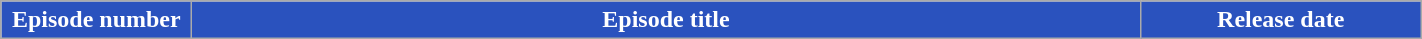<table class="wikitable plainrowheaders" style="width: 75%;">
<tr>
<th style="background-color: #2a52be; color: #ffffff; width: 120px;">Episode number</th>
<th style="background-color: #2a52be; color: #ffffff;">Episode title</th>
<th style="background-color: #2a52be; color: #ffffff; width: 180px;">Release date<br>

























































































































































































































































































































































































































































</th>
</tr>
</table>
